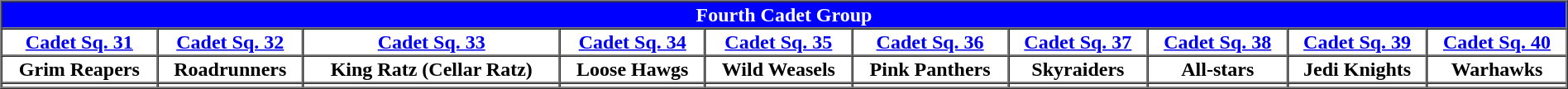<table border="1" cellpadding="1" cellspacing="0" align="center" width="100%">
<tr>
<th colspan="10" style="background:blue; color:white"><strong>Fourth Cadet Group</strong></th>
</tr>
<tr>
<th><a href='#'>Cadet Sq. 31</a></th>
<th><a href='#'>Cadet Sq. 32</a></th>
<th><a href='#'>Cadet Sq. 33</a></th>
<th><a href='#'>Cadet Sq. 34</a></th>
<th><a href='#'>Cadet Sq. 35</a></th>
<th><a href='#'>Cadet Sq. 36</a></th>
<th><a href='#'>Cadet Sq. 37</a></th>
<th><a href='#'>Cadet Sq. 38</a></th>
<th><a href='#'>Cadet Sq. 39</a></th>
<th><a href='#'>Cadet Sq. 40</a></th>
</tr>
<tr>
<th>Grim Reapers</th>
<th>Roadrunners</th>
<th>King Ratz (Cellar Ratz)</th>
<th>Loose Hawgs</th>
<th>Wild Weasels</th>
<th>Pink Panthers</th>
<th>Skyraiders</th>
<th>All-stars</th>
<th>Jedi Knights</th>
<th>Warhawks</th>
</tr>
<tr>
<td></td>
<td></td>
<td></td>
<td></td>
<td></td>
<td></td>
<td></td>
<td></td>
<td></td>
<td></td>
</tr>
</table>
